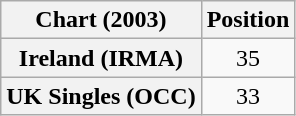<table class="wikitable plainrowheaders" style="text-align:center">
<tr>
<th scope="col">Chart (2003)</th>
<th scope="col">Position</th>
</tr>
<tr>
<th scope="row">Ireland (IRMA)</th>
<td>35</td>
</tr>
<tr>
<th scope="row">UK Singles (OCC)</th>
<td>33</td>
</tr>
</table>
